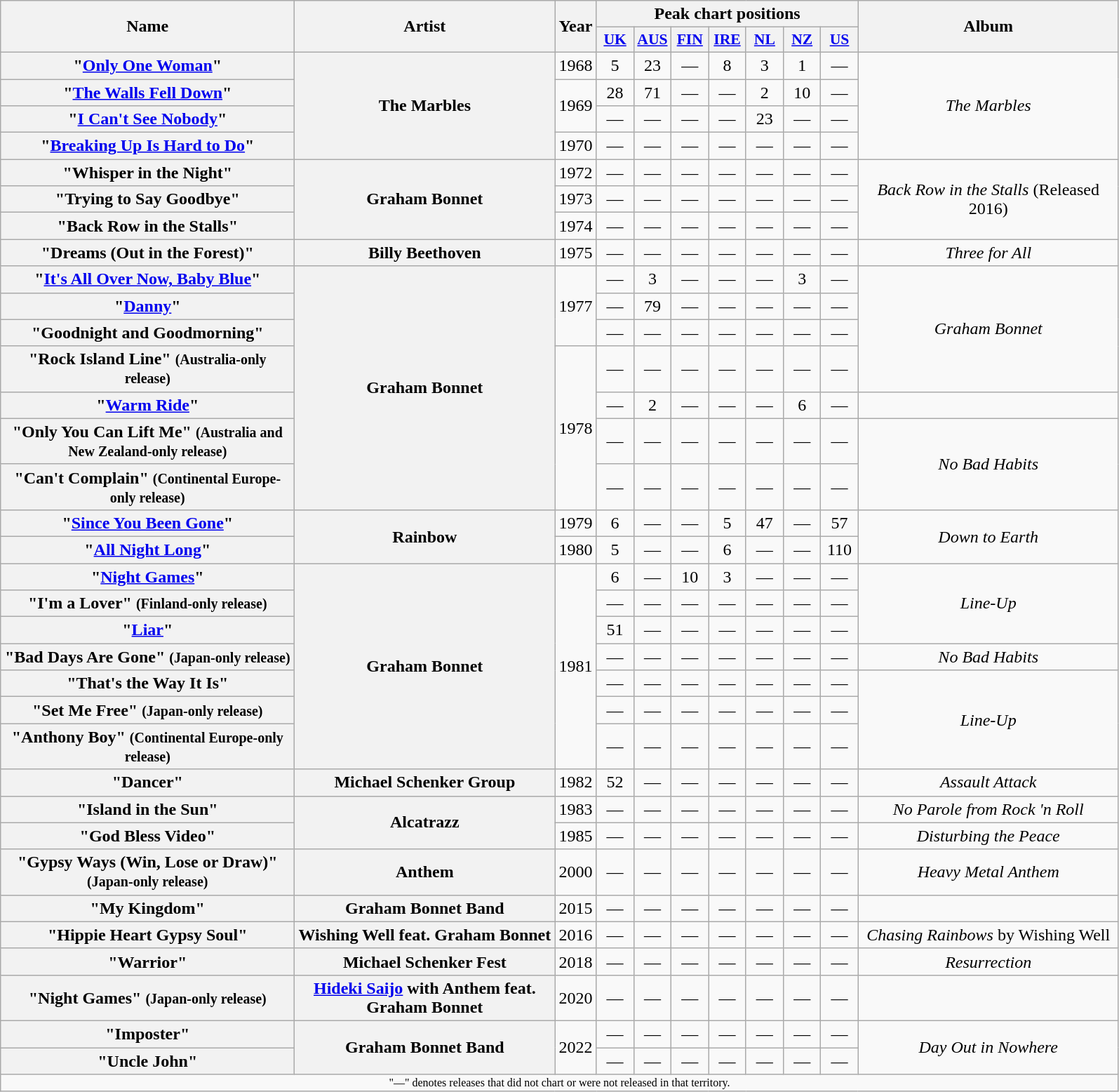<table class="wikitable plainrowheaders" style="text-align:center;" border="1">
<tr>
<th rowspan="2" style="width:17em;">Name</th>
<th rowspan="2" style="width:15em;">Artist</th>
<th rowspan="2" style="width:2em;">Year</th>
<th colspan="7">Peak chart positions</th>
<th rowspan="2" style="width:15em;">Album</th>
</tr>
<tr>
<th scope="col" style="width:2em;font-size:90%;"><a href='#'>UK</a><br></th>
<th scope="col" style="width:2em;font-size:90%;"><a href='#'>AUS</a><br></th>
<th scope="col" style="width:2em;font-size:90%;"><a href='#'>FIN</a><br></th>
<th scope="col" style="width:2em;font-size:90%;"><a href='#'>IRE</a><br></th>
<th scope="col" style="width:2em;font-size:90%;"><a href='#'>NL</a><br></th>
<th scope="col" style="width:2em;font-size:90%;"><a href='#'>NZ</a><br></th>
<th scope="col" style="width:2em;font-size:90%;"><a href='#'>US</a><br></th>
</tr>
<tr>
<th scope="row">"<a href='#'>Only One Woman</a>"</th>
<th scope="row" rowspan="4">The Marbles</th>
<td>1968</td>
<td>5</td>
<td>23</td>
<td>—</td>
<td>8</td>
<td>3</td>
<td>1</td>
<td>—</td>
<td rowspan="4"><em>The Marbles</em></td>
</tr>
<tr>
<th scope="row">"<a href='#'>The Walls Fell Down</a>"</th>
<td rowspan="2">1969</td>
<td>28</td>
<td>71</td>
<td>—</td>
<td>—</td>
<td>2</td>
<td>10</td>
<td>—</td>
</tr>
<tr>
<th scope="row">"<a href='#'>I Can't See Nobody</a>"</th>
<td>—</td>
<td>—</td>
<td>—</td>
<td>—</td>
<td>23</td>
<td>—</td>
<td>—</td>
</tr>
<tr>
<th scope="row">"<a href='#'>Breaking Up Is Hard to Do</a>"</th>
<td>1970</td>
<td>—</td>
<td>—</td>
<td>—</td>
<td>—</td>
<td>—</td>
<td>—</td>
<td>—</td>
</tr>
<tr>
<th scope="row">"Whisper in the Night"</th>
<th scope="row" rowspan="3">Graham Bonnet</th>
<td>1972</td>
<td>—</td>
<td>—</td>
<td>—</td>
<td>—</td>
<td>—</td>
<td>—</td>
<td>—</td>
<td rowspan="3"><em>Back Row in the Stalls</em> (Released 2016)</td>
</tr>
<tr>
<th scope="row">"Trying to Say Goodbye"</th>
<td>1973</td>
<td>—</td>
<td>—</td>
<td>—</td>
<td>—</td>
<td>—</td>
<td>—</td>
<td>—</td>
</tr>
<tr>
<th scope="row">"Back Row in the Stalls"</th>
<td>1974</td>
<td>—</td>
<td>—</td>
<td>—</td>
<td>—</td>
<td>—</td>
<td>—</td>
<td>—</td>
</tr>
<tr>
<th scope="row">"Dreams (Out in the Forest)"</th>
<th scope="row">Billy Beethoven</th>
<td>1975</td>
<td>—</td>
<td>—</td>
<td>—</td>
<td>—</td>
<td>—</td>
<td>—</td>
<td>—</td>
<td><em>Three for All</em></td>
</tr>
<tr>
<th scope="row">"<a href='#'>It's All Over Now, Baby Blue</a>"</th>
<th scope="row" rowspan="7">Graham Bonnet</th>
<td rowspan="3">1977</td>
<td>—</td>
<td>3</td>
<td>—</td>
<td>—</td>
<td>—</td>
<td>3</td>
<td>—</td>
<td rowspan="4"><em>Graham Bonnet</em></td>
</tr>
<tr>
<th scope="row">"<a href='#'>Danny</a>"</th>
<td>—</td>
<td>79</td>
<td>—</td>
<td>—</td>
<td>—</td>
<td>—</td>
<td>—</td>
</tr>
<tr>
<th scope="row">"Goodnight and Goodmorning"</th>
<td>—</td>
<td>—</td>
<td>—</td>
<td>—</td>
<td>—</td>
<td>—</td>
<td>—</td>
</tr>
<tr>
<th scope="row">"Rock Island Line" <small>(Australia-only release)</small></th>
<td rowspan="4">1978</td>
<td>—</td>
<td>—</td>
<td>—</td>
<td>—</td>
<td>—</td>
<td>—</td>
<td>—</td>
</tr>
<tr>
<th scope="row">"<a href='#'>Warm Ride</a>"</th>
<td>—</td>
<td>2</td>
<td>—</td>
<td>—</td>
<td>—</td>
<td>6</td>
<td>—</td>
<td></td>
</tr>
<tr>
<th scope="row">"Only You Can Lift Me" <small>(Australia and New Zealand-only release)</small></th>
<td>—</td>
<td>—</td>
<td>—</td>
<td>—</td>
<td>—</td>
<td>—</td>
<td>—</td>
<td rowspan="2"><em>No Bad Habits</em></td>
</tr>
<tr>
<th scope="row">"Can't Complain" <small>(Continental Europe-only release)</small></th>
<td>—</td>
<td>—</td>
<td>—</td>
<td>—</td>
<td>—</td>
<td>—</td>
<td>—</td>
</tr>
<tr>
<th scope="row">"<a href='#'>Since You Been Gone</a>"</th>
<th scope="row" rowspan="2">Rainbow</th>
<td>1979</td>
<td>6</td>
<td>—</td>
<td>—</td>
<td>5</td>
<td>47</td>
<td>—</td>
<td>57</td>
<td rowspan="2"><em>Down to Earth</em></td>
</tr>
<tr>
<th scope="row">"<a href='#'>All Night Long</a>"</th>
<td>1980</td>
<td>5</td>
<td>—</td>
<td>—</td>
<td>6</td>
<td>—</td>
<td>—</td>
<td>110</td>
</tr>
<tr>
<th scope="row">"<a href='#'>Night Games</a>"</th>
<th rowspan="7" scope="row">Graham Bonnet</th>
<td rowspan="7">1981</td>
<td>6</td>
<td>—</td>
<td>10</td>
<td>3</td>
<td>—</td>
<td>—</td>
<td>—</td>
<td rowspan="3"><em>Line-Up</em></td>
</tr>
<tr>
<th scope="row">"I'm a Lover" <small>(Finland-only release)</small></th>
<td>—</td>
<td>—</td>
<td>—</td>
<td>—</td>
<td>—</td>
<td>—</td>
<td>—</td>
</tr>
<tr>
<th scope="row">"<a href='#'>Liar</a>"</th>
<td>51</td>
<td>—</td>
<td>—</td>
<td>—</td>
<td>—</td>
<td>—</td>
<td>—</td>
</tr>
<tr>
<th scope="row">"Bad Days Are Gone" <small>(Japan-only release)</small></th>
<td>—</td>
<td>—</td>
<td>—</td>
<td>—</td>
<td>—</td>
<td>—</td>
<td>—</td>
<td><em>No Bad Habits</em></td>
</tr>
<tr>
<th scope="row">"That's the Way It Is"</th>
<td>—</td>
<td>—</td>
<td>—</td>
<td>—</td>
<td>—</td>
<td>—</td>
<td>—</td>
<td rowspan="3"><em>Line-Up</em></td>
</tr>
<tr>
<th scope="row">"Set Me Free" <small>(Japan-only release)</small></th>
<td>—</td>
<td>—</td>
<td>—</td>
<td>—</td>
<td>—</td>
<td>—</td>
<td>—</td>
</tr>
<tr>
<th scope="row">"Anthony Boy" <small>(Continental Europe-only release)</small></th>
<td>—</td>
<td>—</td>
<td>—</td>
<td>—</td>
<td>—</td>
<td>—</td>
<td>—</td>
</tr>
<tr>
<th scope="row">"Dancer"</th>
<th scope="row">Michael Schenker Group</th>
<td>1982</td>
<td>52</td>
<td>—</td>
<td>—</td>
<td>—</td>
<td>—</td>
<td>—</td>
<td>—</td>
<td><em>Assault Attack</em></td>
</tr>
<tr>
<th scope="row">"Island in the Sun"</th>
<th rowspan="2" scope="row">Alcatrazz</th>
<td>1983</td>
<td>—</td>
<td>—</td>
<td>—</td>
<td>—</td>
<td>—</td>
<td>—</td>
<td>—</td>
<td><em>No Parole from Rock 'n Roll</em></td>
</tr>
<tr>
<th scope="row">"God Bless Video"</th>
<td>1985</td>
<td>—</td>
<td>—</td>
<td>—</td>
<td>—</td>
<td>—</td>
<td>—</td>
<td>—</td>
<td><em>Disturbing the Peace</em></td>
</tr>
<tr>
<th scope="row">"Gypsy Ways (Win, Lose or Draw)" <small>(Japan-only release)</small></th>
<th scope="row">Anthem</th>
<td>2000</td>
<td>—</td>
<td>—</td>
<td>—</td>
<td>—</td>
<td>—</td>
<td>—</td>
<td>—</td>
<td><em>Heavy Metal Anthem</em></td>
</tr>
<tr>
<th scope="row">"My Kingdom"</th>
<th scope="row">Graham Bonnet Band</th>
<td>2015</td>
<td>—</td>
<td>—</td>
<td>—</td>
<td>—</td>
<td>—</td>
<td>—</td>
<td>—</td>
<td></td>
</tr>
<tr>
<th scope="row">"Hippie Heart Gypsy Soul"</th>
<th scope="row">Wishing Well feat. Graham Bonnet</th>
<td>2016</td>
<td>—</td>
<td>—</td>
<td>—</td>
<td>—</td>
<td>—</td>
<td>—</td>
<td>—</td>
<td><em>Chasing Rainbows</em> by Wishing Well</td>
</tr>
<tr>
<th scope="row">"Warrior"</th>
<th scope="row">Michael Schenker Fest</th>
<td>2018</td>
<td>—</td>
<td>—</td>
<td>—</td>
<td>—</td>
<td>—</td>
<td>—</td>
<td>—</td>
<td><em>Resurrection</em></td>
</tr>
<tr>
<th scope="row">"Night Games" <small>(Japan-only release)</small></th>
<th scope="row"><a href='#'>Hideki Saijo</a> with Anthem feat. Graham Bonnet</th>
<td>2020</td>
<td>—</td>
<td>—</td>
<td>—</td>
<td>—</td>
<td>—</td>
<td>—</td>
<td>—</td>
<td><em></em></td>
</tr>
<tr>
<th scope="row">"Imposter"</th>
<th rowspan="2" scope="row">Graham Bonnet Band</th>
<td rowspan="2">2022</td>
<td>—</td>
<td>—</td>
<td>—</td>
<td>—</td>
<td>—</td>
<td>—</td>
<td>—</td>
<td rowspan="2"><em>Day Out in Nowhere</em></td>
</tr>
<tr>
<th scope="row">"Uncle John"</th>
<td>—</td>
<td>—</td>
<td>—</td>
<td>—</td>
<td>—</td>
<td>—</td>
<td>—</td>
</tr>
<tr>
<td colspan="11" style="font-size:8pt">"—" denotes releases that did not chart or were not released in that territory.</td>
</tr>
</table>
